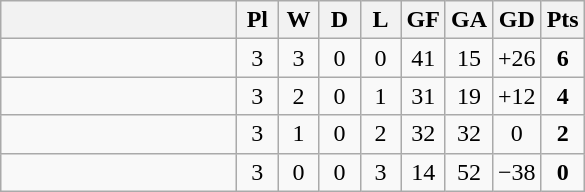<table class="wikitable" style="text-align:center;">
<tr>
<th width=150></th>
<th width=20>Pl</th>
<th width=20>W</th>
<th width=20>D</th>
<th width=20>L</th>
<th width=20>GF</th>
<th width=20>GA</th>
<th width=20>GD</th>
<th width=20>Pts</th>
</tr>
<tr>
<td align="left"></td>
<td>3</td>
<td>3</td>
<td>0</td>
<td>0</td>
<td>41</td>
<td>15</td>
<td>+26</td>
<td><strong>6</strong></td>
</tr>
<tr>
<td align="left"></td>
<td>3</td>
<td>2</td>
<td>0</td>
<td>1</td>
<td>31</td>
<td>19</td>
<td>+12</td>
<td><strong>4</strong></td>
</tr>
<tr>
<td align="left"></td>
<td>3</td>
<td>1</td>
<td>0</td>
<td>2</td>
<td>32</td>
<td>32</td>
<td>0</td>
<td><strong>2</strong></td>
</tr>
<tr>
<td align="left"></td>
<td>3</td>
<td>0</td>
<td>0</td>
<td>3</td>
<td>14</td>
<td>52</td>
<td>−38</td>
<td><strong>0</strong></td>
</tr>
</table>
